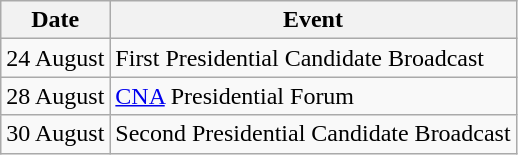<table class="wikitable">
<tr>
<th>Date</th>
<th>Event</th>
</tr>
<tr>
<td>24 August</td>
<td>First Presidential Candidate Broadcast</td>
</tr>
<tr>
<td>28 August</td>
<td><a href='#'>CNA</a> Presidential Forum</td>
</tr>
<tr>
<td>30 August</td>
<td>Second Presidential Candidate Broadcast</td>
</tr>
</table>
